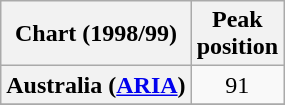<table class="wikitable sortable plainrowheaders" style="text-align:center">
<tr>
<th>Chart (1998/99)</th>
<th>Peak<br>position</th>
</tr>
<tr>
<th scope="row">Australia (<a href='#'>ARIA</a>)</th>
<td>91</td>
</tr>
<tr>
</tr>
</table>
